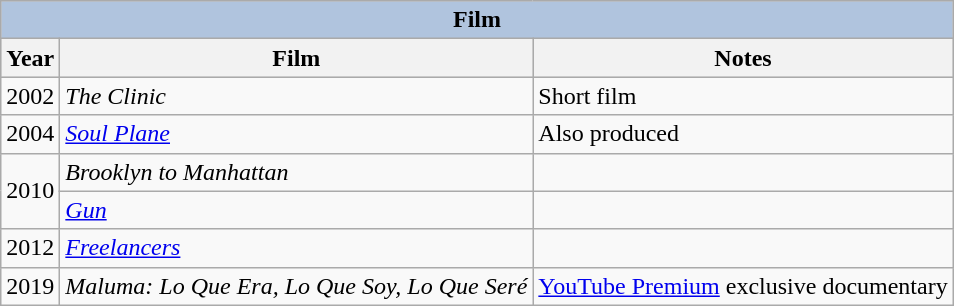<table class="wikitable">
<tr style="background:#ccc; text-align:center;">
<th colspan="4" style="background: LightSteelBlue;">Film</th>
</tr>
<tr style="background:#ccc; text-align:center;">
<th>Year</th>
<th>Film</th>
<th>Notes</th>
</tr>
<tr>
<td>2002</td>
<td><em>The Clinic</em></td>
<td>Short film</td>
</tr>
<tr>
<td>2004</td>
<td><em><a href='#'>Soul Plane</a></em></td>
<td>Also produced</td>
</tr>
<tr>
<td rowspan="2">2010</td>
<td><em>Brooklyn to Manhattan</em></td>
<td></td>
</tr>
<tr>
<td><em><a href='#'>Gun</a></em></td>
<td></td>
</tr>
<tr>
<td>2012</td>
<td><em><a href='#'>Freelancers</a></em></td>
<td></td>
</tr>
<tr>
<td>2019</td>
<td><em>Maluma: Lo Que Era, Lo Que Soy, Lo Que Seré</em></td>
<td><a href='#'>YouTube Premium</a> exclusive documentary</td>
</tr>
</table>
